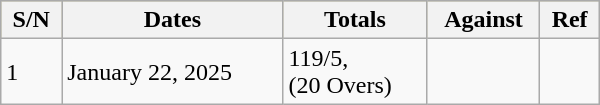<table class="wikitable"  style="width: 400px;">
<tr bgcolor=#bdb76b>
<th>S/N</th>
<th>Dates</th>
<th>Totals</th>
<th>Against</th>
<th>Ref</th>
</tr>
<tr>
<td>1</td>
<td>January 22, 2025</td>
<td>119/5,<br>(20 Overs)</td>
<td></td>
<td></td>
</tr>
</table>
